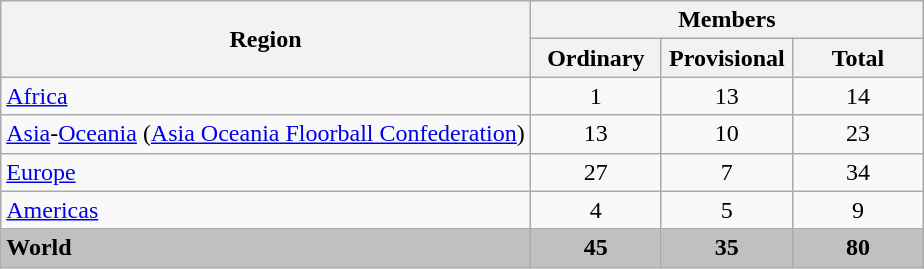<table class="wikitable sortable">
<tr>
<th rowspan=2>Region</th>
<th colspan=3>Members</th>
</tr>
<tr>
<th style="width: 5em">Ordinary</th>
<th style="width: 5em">Provisional</th>
<th style="width: 5em">Total</th>
</tr>
<tr>
<td><a href='#'>Africa</a></td>
<td align=center>1</td>
<td align=center>13</td>
<td align=center>14</td>
</tr>
<tr>
<td><a href='#'>Asia</a>-<a href='#'>Oceania</a> (<a href='#'>Asia Oceania Floorball Confederation</a>)</td>
<td align=center>13</td>
<td align=center>10</td>
<td align=center>23</td>
</tr>
<tr>
<td><a href='#'>Europe</a></td>
<td align=center>27</td>
<td align=center>7</td>
<td align=center>34</td>
</tr>
<tr>
<td><a href='#'>Americas</a></td>
<td align=center>4</td>
<td align=center>5</td>
<td align=center>9</td>
</tr>
<tr style="background:silver;">
<td><strong>World</strong></td>
<td align=center><strong>45</strong></td>
<td align=center><strong>35</strong></td>
<td align=center><strong>80</strong></td>
</tr>
</table>
